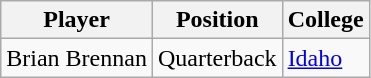<table class="wikitable">
<tr>
<th>Player</th>
<th>Position</th>
<th>College</th>
</tr>
<tr>
<td>Brian Brennan</td>
<td>Quarterback</td>
<td><a href='#'>Idaho</a></td>
</tr>
</table>
